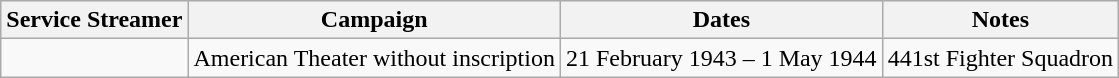<table class="wikitable">
<tr style="background:#efefef;">
<th>Service Streamer</th>
<th>Campaign</th>
<th>Dates</th>
<th>Notes</th>
</tr>
<tr>
<td></td>
<td>American Theater without inscription</td>
<td>21 February 1943 – 1 May 1944</td>
<td>441st Fighter Squadron</td>
</tr>
</table>
